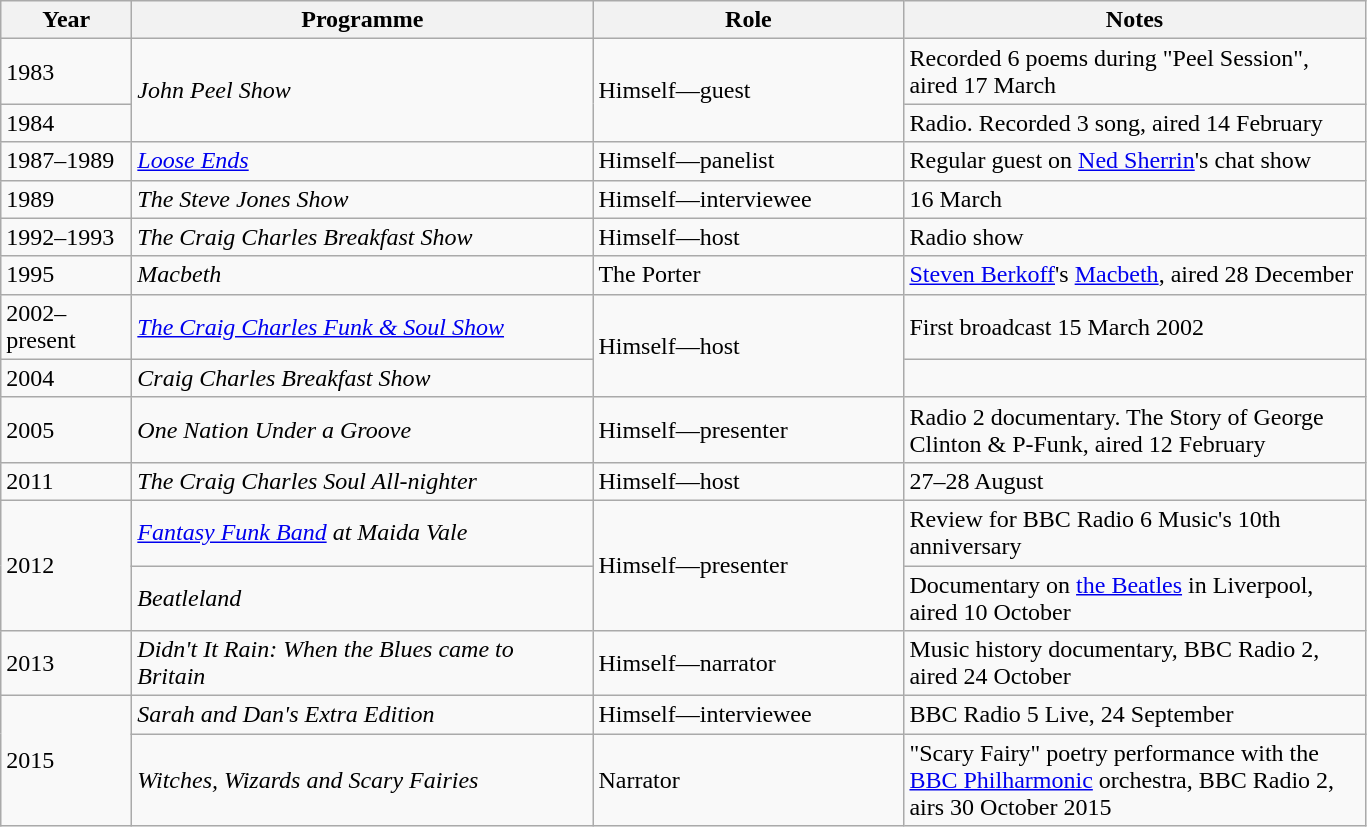<table class="wikitable">
<tr>
<th scope="col" width="80">Year</th>
<th scope="col" width="300">Programme</th>
<th scope="col" width="200">Role</th>
<th scope="col" width="300">Notes</th>
</tr>
<tr>
<td>1983</td>
<td rowspan="2"><em>John Peel Show</em></td>
<td rowspan="2">Himself—guest</td>
<td>Recorded 6 poems during "Peel Session", aired 17 March</td>
</tr>
<tr>
<td>1984</td>
<td>Radio. Recorded 3 song, aired 14 February</td>
</tr>
<tr>
<td>1987–1989</td>
<td><em><a href='#'>Loose Ends</a></em></td>
<td>Himself—panelist</td>
<td>Regular guest on <a href='#'>Ned Sherrin</a>'s chat show</td>
</tr>
<tr>
<td>1989</td>
<td><em>The Steve Jones Show</em></td>
<td>Himself—interviewee</td>
<td>16 March</td>
</tr>
<tr>
<td>1992–1993</td>
<td><em>The Craig Charles Breakfast Show</em></td>
<td>Himself—host</td>
<td>Radio show</td>
</tr>
<tr>
<td>1995</td>
<td><em>Macbeth</em></td>
<td>The Porter</td>
<td><a href='#'>Steven Berkoff</a>'s <a href='#'>Macbeth</a>, aired 28 December</td>
</tr>
<tr>
<td>2002–present</td>
<td><em><a href='#'>The Craig Charles Funk & Soul Show</a></em></td>
<td rowspan="2">Himself—host</td>
<td>First broadcast 15 March 2002</td>
</tr>
<tr>
<td>2004</td>
<td><em>Craig Charles Breakfast Show</em></td>
<td></td>
</tr>
<tr>
<td>2005</td>
<td><em>One Nation Under a Groove</em></td>
<td>Himself—presenter</td>
<td>Radio 2 documentary. The Story of George Clinton & P-Funk, aired 12 February</td>
</tr>
<tr>
<td>2011</td>
<td><em>The Craig Charles Soul All-nighter</em></td>
<td>Himself—host</td>
<td>27–28 August</td>
</tr>
<tr>
<td rowspan="2">2012</td>
<td><em><a href='#'>Fantasy Funk Band</a> at Maida Vale</em></td>
<td rowspan="2">Himself—presenter</td>
<td>Review for BBC Radio 6 Music's 10th anniversary</td>
</tr>
<tr>
<td><em>Beatleland</em></td>
<td>Documentary on <a href='#'>the Beatles</a> in Liverpool, aired 10 October</td>
</tr>
<tr>
<td>2013</td>
<td><em>Didn't It Rain: When the Blues came to Britain</em></td>
<td>Himself—narrator</td>
<td>Music history documentary, BBC Radio 2, aired 24 October</td>
</tr>
<tr>
<td rowspan="2">2015</td>
<td><em>Sarah and Dan's Extra Edition</em></td>
<td>Himself—interviewee</td>
<td>BBC Radio 5 Live, 24 September</td>
</tr>
<tr>
<td><em>Witches, Wizards and Scary Fairies</em></td>
<td>Narrator</td>
<td>"Scary Fairy" poetry performance with the <a href='#'>BBC Philharmonic</a> orchestra, BBC Radio 2, airs 30 October 2015</td>
</tr>
</table>
